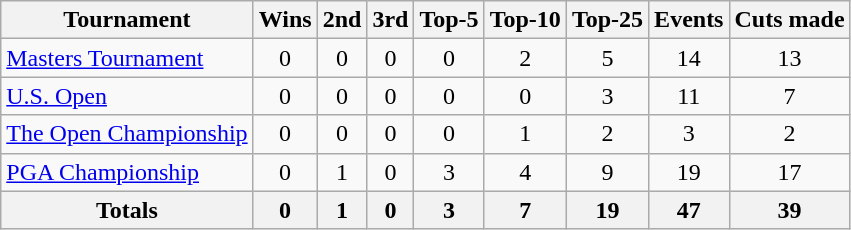<table class=wikitable style=text-align:center>
<tr>
<th>Tournament</th>
<th>Wins</th>
<th>2nd</th>
<th>3rd</th>
<th>Top-5</th>
<th>Top-10</th>
<th>Top-25</th>
<th>Events</th>
<th>Cuts made</th>
</tr>
<tr>
<td align=left><a href='#'>Masters Tournament</a></td>
<td>0</td>
<td>0</td>
<td>0</td>
<td>0</td>
<td>2</td>
<td>5</td>
<td>14</td>
<td>13</td>
</tr>
<tr>
<td align=left><a href='#'>U.S. Open</a></td>
<td>0</td>
<td>0</td>
<td>0</td>
<td>0</td>
<td>0</td>
<td>3</td>
<td>11</td>
<td>7</td>
</tr>
<tr>
<td align=left><a href='#'>The Open Championship</a></td>
<td>0</td>
<td>0</td>
<td>0</td>
<td>0</td>
<td>1</td>
<td>2</td>
<td>3</td>
<td>2</td>
</tr>
<tr>
<td align=left><a href='#'>PGA Championship</a></td>
<td>0</td>
<td>1</td>
<td>0</td>
<td>3</td>
<td>4</td>
<td>9</td>
<td>19</td>
<td>17</td>
</tr>
<tr>
<th>Totals</th>
<th>0</th>
<th>1</th>
<th>0</th>
<th>3</th>
<th>7</th>
<th>19</th>
<th>47</th>
<th>39</th>
</tr>
</table>
